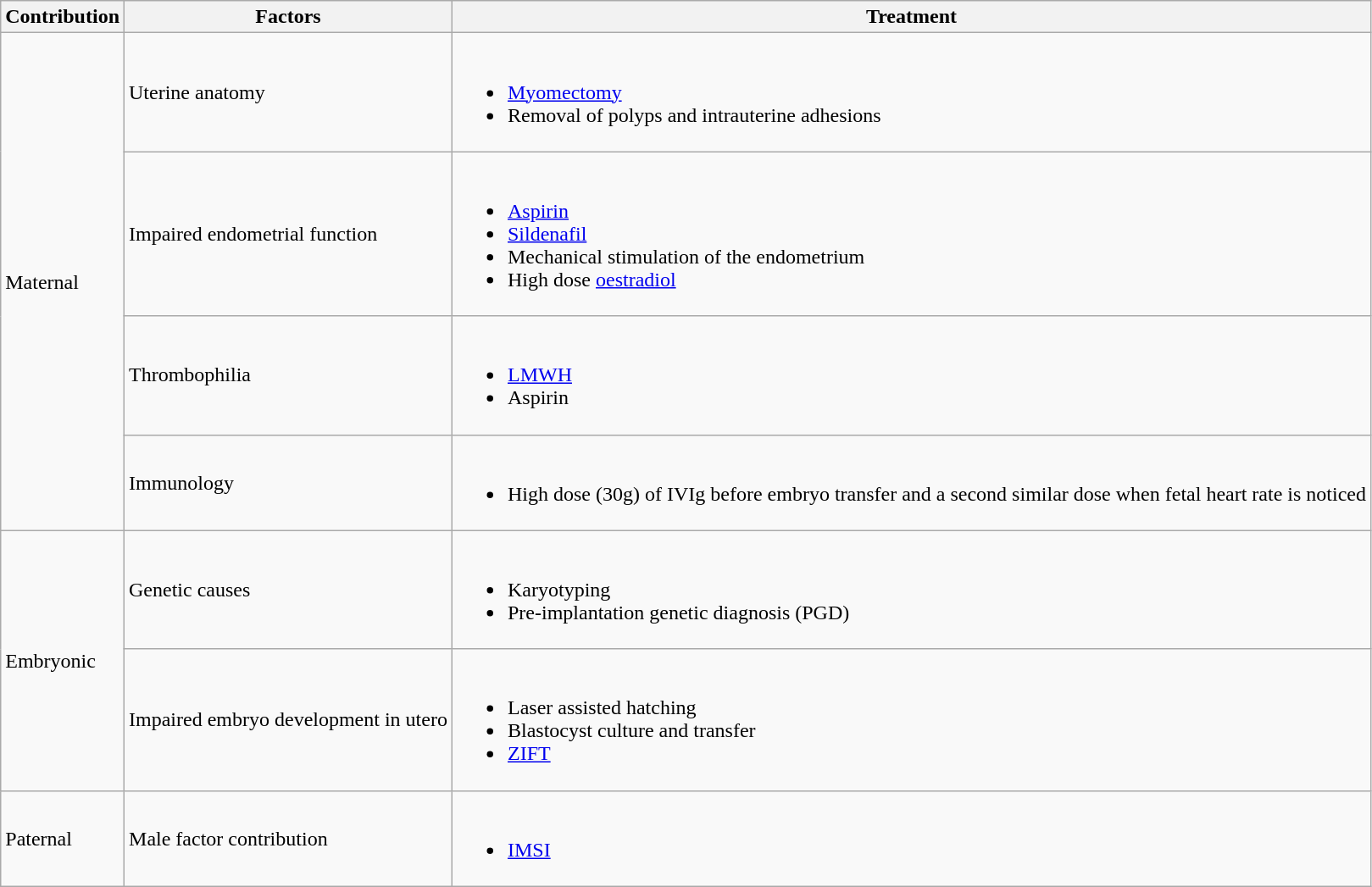<table class="wikitable sortable mw-collapsible">
<tr>
<th>Contribution</th>
<th>Factors</th>
<th>Treatment</th>
</tr>
<tr>
<td rowspan="4">Maternal</td>
<td>Uterine anatomy</td>
<td><br><ul><li><a href='#'>Myomectomy</a></li><li>Removal of polyps and intrauterine adhesions</li></ul></td>
</tr>
<tr>
<td>Impaired endometrial function</td>
<td><br><ul><li><a href='#'>Aspirin</a></li><li><a href='#'>Sildenafil</a></li><li>Mechanical stimulation of the endometrium</li><li>High dose <a href='#'>oestradiol</a></li></ul></td>
</tr>
<tr>
<td>Thrombophilia</td>
<td><br><ul><li><a href='#'>LMWH</a></li><li>Aspirin</li></ul></td>
</tr>
<tr>
<td>Immunology</td>
<td><br><ul><li>High dose (30g) of IVIg before embryo transfer and a second similar dose when fetal heart rate is noticed</li></ul></td>
</tr>
<tr>
<td rowspan="2">Embryonic</td>
<td>Genetic causes</td>
<td><br><ul><li>Karyotyping</li><li>Pre-implantation genetic diagnosis (PGD)</li></ul></td>
</tr>
<tr>
<td>Impaired embryo development in utero</td>
<td><br><ul><li>Laser assisted hatching</li><li>Blastocyst culture and transfer</li><li><a href='#'>ZIFT</a></li></ul></td>
</tr>
<tr>
<td>Paternal</td>
<td>Male factor contribution</td>
<td><br><ul><li><a href='#'>IMSI</a></li></ul></td>
</tr>
</table>
